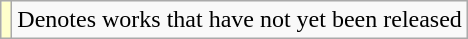<table class="wikitable">
<tr>
<td style="background:#FFFFCC;"></td>
<td>Denotes works that have not yet been released</td>
</tr>
</table>
